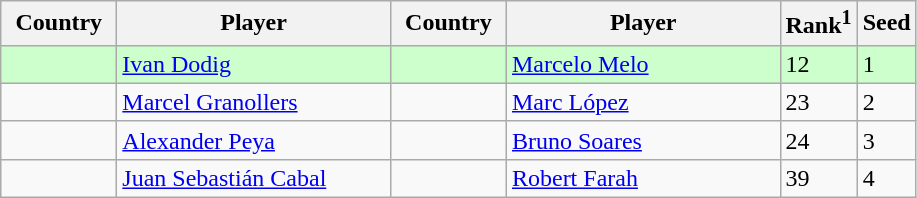<table class="sortable wikitable">
<tr>
<th width="70">Country</th>
<th width="175">Player</th>
<th width="70">Country</th>
<th width="175">Player</th>
<th>Rank<sup>1</sup></th>
<th>Seed</th>
</tr>
<tr style="background:#cfc;">
<td></td>
<td><a href='#'>Ivan Dodig</a></td>
<td></td>
<td><a href='#'>Marcelo Melo</a></td>
<td>12</td>
<td>1</td>
</tr>
<tr>
<td></td>
<td><a href='#'>Marcel Granollers</a></td>
<td></td>
<td><a href='#'>Marc López</a></td>
<td>23</td>
<td>2</td>
</tr>
<tr>
<td></td>
<td><a href='#'>Alexander Peya</a></td>
<td></td>
<td><a href='#'>Bruno Soares</a></td>
<td>24</td>
<td>3</td>
</tr>
<tr>
<td></td>
<td><a href='#'>Juan Sebastián Cabal</a></td>
<td></td>
<td><a href='#'>Robert Farah</a></td>
<td>39</td>
<td>4</td>
</tr>
</table>
